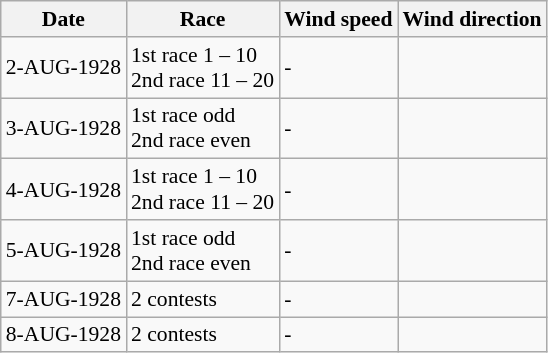<table class="wikitable" style="text-align:left; font-size:90%">
<tr>
<th>Date</th>
<th>Race</th>
<th>Wind speed</th>
<th>Wind direction</th>
</tr>
<tr>
<td>2-AUG-1928</td>
<td>1st race 1 – 10<br>2nd race 11 – 20</td>
<td> -<br></td>
<td align=center></td>
</tr>
<tr>
<td>3-AUG-1928</td>
<td>1st race odd<br>2nd race even</td>
<td> -<br></td>
<td align=center></td>
</tr>
<tr>
<td>4-AUG-1928</td>
<td>1st race 1 – 10<br>2nd race 11 – 20</td>
<td> -<br></td>
<td align=center></td>
</tr>
<tr>
<td>5-AUG-1928</td>
<td>1st race odd<br>2nd race even</td>
<td> -<br></td>
<td align=center></td>
</tr>
<tr>
<td>7-AUG-1928</td>
<td>2 contests</td>
<td> -<br></td>
<td align=center></td>
</tr>
<tr>
<td>8-AUG-1928</td>
<td>2 contests</td>
<td> -<br></td>
<td align=center></td>
</tr>
</table>
